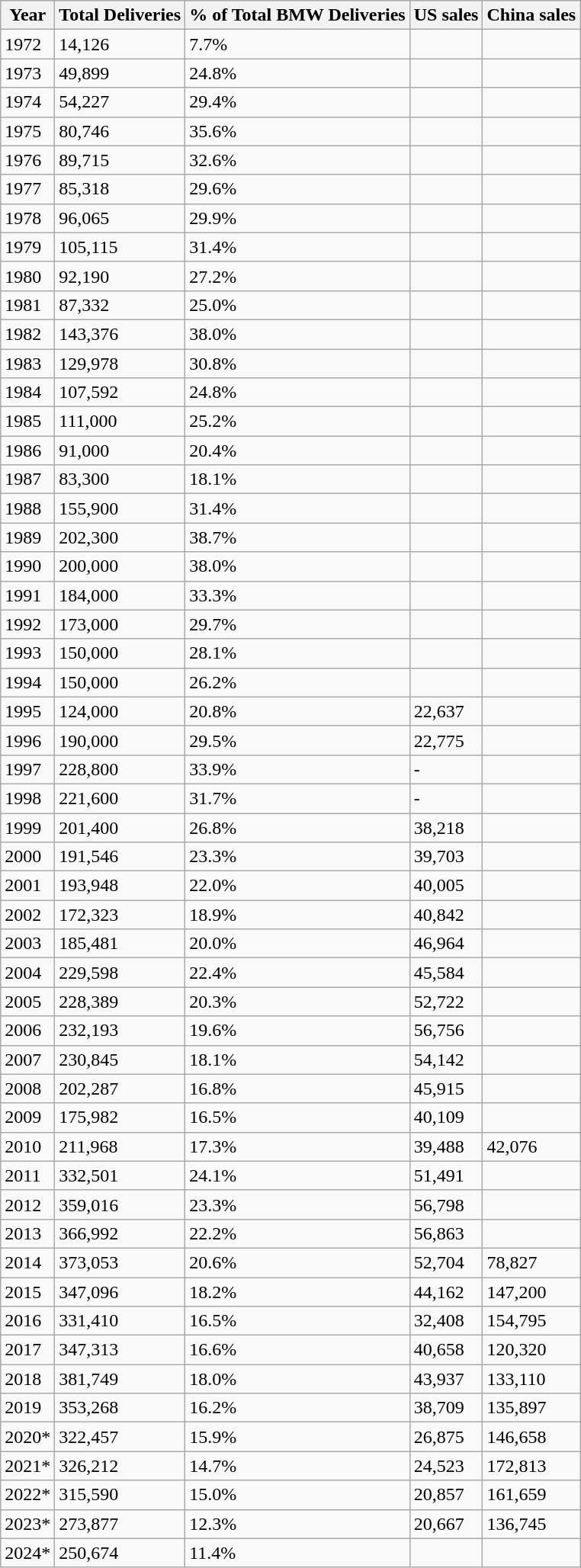<table class="wikitable">
<tr>
<th>Year</th>
<th>Total Deliveries</th>
<th>% of Total BMW Deliveries</th>
<th>US sales</th>
<th>China sales</th>
</tr>
<tr>
<td>1972</td>
<td>14,126</td>
<td>7.7%</td>
<td></td>
<td></td>
</tr>
<tr>
<td>1973</td>
<td>49,899</td>
<td>24.8%</td>
<td></td>
<td></td>
</tr>
<tr>
<td>1974</td>
<td>54,227</td>
<td>29.4%</td>
<td></td>
<td></td>
</tr>
<tr>
<td>1975</td>
<td>80,746</td>
<td>35.6%</td>
<td></td>
<td></td>
</tr>
<tr>
<td>1976</td>
<td>89,715</td>
<td>32.6%</td>
<td></td>
<td></td>
</tr>
<tr>
<td>1977</td>
<td>85,318</td>
<td>29.6%</td>
<td></td>
<td></td>
</tr>
<tr>
<td>1978</td>
<td>96,065</td>
<td>29.9%</td>
<td></td>
<td></td>
</tr>
<tr>
<td>1979</td>
<td>105,115</td>
<td>31.4%</td>
<td></td>
<td></td>
</tr>
<tr>
<td>1980</td>
<td>92,190</td>
<td>27.2%</td>
<td></td>
<td></td>
</tr>
<tr>
<td>1981</td>
<td>87,332</td>
<td>25.0%</td>
<td></td>
<td></td>
</tr>
<tr>
<td>1982</td>
<td>143,376</td>
<td>38.0%</td>
<td></td>
<td></td>
</tr>
<tr>
<td>1983</td>
<td>129,978</td>
<td>30.8%</td>
<td></td>
<td></td>
</tr>
<tr>
<td>1984</td>
<td>107,592</td>
<td>24.8%</td>
<td></td>
<td></td>
</tr>
<tr>
<td>1985</td>
<td>111,000</td>
<td>25.2%</td>
<td></td>
<td></td>
</tr>
<tr>
<td>1986</td>
<td>91,000</td>
<td>20.4%</td>
<td></td>
<td></td>
</tr>
<tr>
<td>1987</td>
<td>83,300</td>
<td>18.1%</td>
<td></td>
<td></td>
</tr>
<tr>
<td>1988</td>
<td>155,900</td>
<td>31.4%</td>
<td></td>
<td></td>
</tr>
<tr>
<td>1989</td>
<td>202,300</td>
<td>38.7%</td>
<td></td>
<td></td>
</tr>
<tr>
<td>1990</td>
<td>200,000</td>
<td>38.0%</td>
<td></td>
<td></td>
</tr>
<tr>
<td>1991</td>
<td>184,000</td>
<td>33.3%</td>
<td></td>
<td></td>
</tr>
<tr>
<td>1992</td>
<td>173,000</td>
<td>29.7%</td>
<td></td>
<td></td>
</tr>
<tr>
<td>1993</td>
<td>150,000</td>
<td>28.1%</td>
<td></td>
<td></td>
</tr>
<tr>
<td>1994</td>
<td>150,000</td>
<td>26.2%</td>
<td></td>
<td></td>
</tr>
<tr>
<td>1995</td>
<td>124,000</td>
<td>20.8%</td>
<td>22,637</td>
<td></td>
</tr>
<tr>
<td>1996</td>
<td>190,000</td>
<td>29.5%</td>
<td>22,775</td>
<td></td>
</tr>
<tr>
<td>1997</td>
<td>228,800</td>
<td>33.9%</td>
<td>-</td>
<td></td>
</tr>
<tr>
<td>1998</td>
<td>221,600</td>
<td>31.7%</td>
<td>-</td>
<td></td>
</tr>
<tr>
<td>1999</td>
<td>201,400</td>
<td>26.8%</td>
<td>38,218</td>
<td></td>
</tr>
<tr>
<td>2000</td>
<td>191,546</td>
<td>23.3%</td>
<td>39,703</td>
<td></td>
</tr>
<tr>
<td>2001</td>
<td>193,948</td>
<td>22.0%</td>
<td>40,005</td>
<td></td>
</tr>
<tr>
<td>2002</td>
<td>172,323</td>
<td>18.9%</td>
<td>40,842</td>
<td></td>
</tr>
<tr>
<td>2003</td>
<td>185,481</td>
<td>20.0%</td>
<td>46,964</td>
<td></td>
</tr>
<tr>
<td>2004</td>
<td>229,598</td>
<td>22.4%</td>
<td>45,584</td>
<td></td>
</tr>
<tr>
<td>2005</td>
<td>228,389</td>
<td>20.3%</td>
<td>52,722</td>
<td></td>
</tr>
<tr>
<td>2006</td>
<td>232,193</td>
<td>19.6%</td>
<td>56,756</td>
<td></td>
</tr>
<tr>
<td>2007</td>
<td>230,845</td>
<td>18.1%</td>
<td>54,142</td>
<td></td>
</tr>
<tr>
<td>2008</td>
<td>202,287</td>
<td>16.8%</td>
<td>45,915</td>
<td></td>
</tr>
<tr>
<td>2009</td>
<td>175,982</td>
<td>16.5%</td>
<td>40,109</td>
<td></td>
</tr>
<tr>
<td>2010</td>
<td>211,968</td>
<td>17.3%</td>
<td>39,488</td>
<td>42,076</td>
</tr>
<tr>
<td>2011</td>
<td>332,501</td>
<td>24.1%</td>
<td>51,491</td>
<td></td>
</tr>
<tr>
<td>2012</td>
<td>359,016</td>
<td>23.3%</td>
<td>56,798</td>
<td></td>
</tr>
<tr>
<td>2013</td>
<td>366,992</td>
<td>22.2%</td>
<td>56,863</td>
<td></td>
</tr>
<tr>
<td>2014</td>
<td>373,053</td>
<td>20.6%</td>
<td>52,704</td>
<td>78,827</td>
</tr>
<tr>
<td>2015</td>
<td>347,096</td>
<td>18.2%</td>
<td>44,162</td>
<td>147,200</td>
</tr>
<tr>
<td>2016</td>
<td>331,410</td>
<td>16.5%</td>
<td>32,408</td>
<td>154,795</td>
</tr>
<tr>
<td>2017</td>
<td>347,313</td>
<td>16.6%</td>
<td>40,658</td>
<td>120,320</td>
</tr>
<tr>
<td>2018</td>
<td>381,749</td>
<td>18.0%</td>
<td>43,937</td>
<td>133,110</td>
</tr>
<tr>
<td>2019</td>
<td>353,268</td>
<td>16.2%</td>
<td>38,709</td>
<td>135,897</td>
</tr>
<tr>
<td>2020*</td>
<td>322,457</td>
<td>15.9%</td>
<td>26,875</td>
<td>146,658</td>
</tr>
<tr>
<td>2021*</td>
<td>326,212</td>
<td>14.7%</td>
<td>24,523</td>
<td>172,813</td>
</tr>
<tr>
<td>2022*</td>
<td>315,590</td>
<td>15.0%</td>
<td>20,857</td>
<td>161,659</td>
</tr>
<tr>
<td>2023*</td>
<td>273,877</td>
<td>12.3%</td>
<td>20,667</td>
<td>136,745</td>
</tr>
<tr>
<td>2024*</td>
<td>250,674</td>
<td>11.4%</td>
<td></td>
<td></td>
</tr>
</table>
